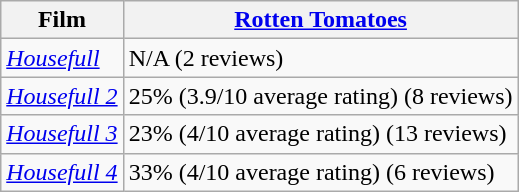<table class="wikitable sortable">
<tr>
<th>Film</th>
<th><a href='#'>Rotten Tomatoes</a></th>
</tr>
<tr>
<td><em><a href='#'>Housefull</a></em></td>
<td>N/A (2 reviews)</td>
</tr>
<tr>
<td><em><a href='#'>Housefull 2</a></em></td>
<td>25% (3.9/10 average rating) (8 reviews)</td>
</tr>
<tr>
<td><a href='#'><em>Housefull 3</em></a></td>
<td>23% (4/10 average rating) (13 reviews)</td>
</tr>
<tr>
<td><em><a href='#'>Housefull 4</a></em></td>
<td>33% (4/10 average rating) (6 reviews)</td>
</tr>
</table>
